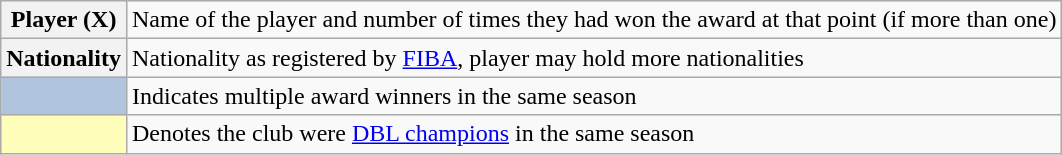<table class="wikitable plainrowheaders">
<tr>
<th scope="row"><strong>Player (X)</strong></th>
<td>Name of the player and number of times they had won the award at that point (if more than one)</td>
</tr>
<tr>
<th scope="row"><strong>Nationality</strong></th>
<td>Nationality as registered by <a href='#'>FIBA</a>, player may hold more nationalities</td>
</tr>
<tr>
<th scope="row" style="text-align:center; background:#B0C4DE"></th>
<td>Indicates multiple award winners in the same season</td>
</tr>
<tr>
<th scope="row" style="text-align:center; background:#ffb"></th>
<td>Denotes the club were <a href='#'>DBL champions</a> in the same season</td>
</tr>
</table>
